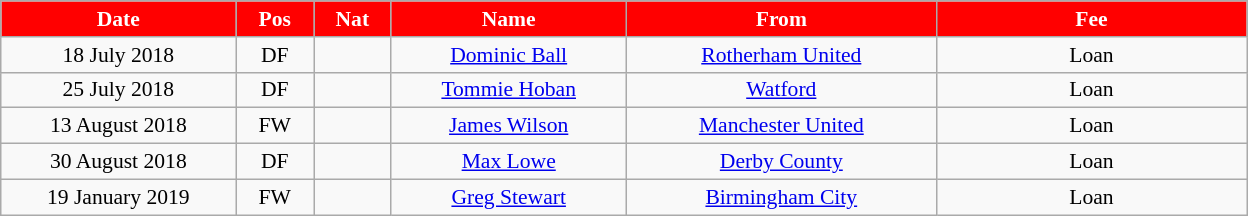<table class="wikitable"  style="text-align:center; font-size:90%; ">
<tr>
<th style="background:#FF0000; color:#FFFFFF; width:150px;">Date</th>
<th style="background:#FF0000; color:#FFFFFF; width:45px;">Pos</th>
<th style="background:#FF0000; color:#FFFFFF; width:45px;">Nat</th>
<th style="background:#FF0000; color:#FFFFFF; width:150px;">Name</th>
<th style="background:#FF0000; color:#FFFFFF; width:200px;">From</th>
<th style="background:#FF0000; color:#FFFFFF; width:200px;">Fee</th>
</tr>
<tr>
<td>18 July 2018</td>
<td>DF</td>
<td></td>
<td><a href='#'>Dominic Ball</a></td>
<td> <a href='#'>Rotherham United</a></td>
<td>Loan</td>
</tr>
<tr>
<td>25 July 2018</td>
<td>DF</td>
<td></td>
<td><a href='#'>Tommie Hoban</a></td>
<td> <a href='#'>Watford</a></td>
<td>Loan</td>
</tr>
<tr>
<td>13 August 2018</td>
<td>FW</td>
<td></td>
<td><a href='#'>James Wilson</a></td>
<td> <a href='#'>Manchester United</a></td>
<td>Loan</td>
</tr>
<tr>
<td>30 August 2018</td>
<td>DF</td>
<td></td>
<td><a href='#'>Max Lowe</a></td>
<td> <a href='#'>Derby County</a></td>
<td>Loan</td>
</tr>
<tr>
<td>19 January 2019</td>
<td>FW</td>
<td></td>
<td><a href='#'>Greg Stewart</a></td>
<td> <a href='#'>Birmingham City</a></td>
<td>Loan</td>
</tr>
</table>
